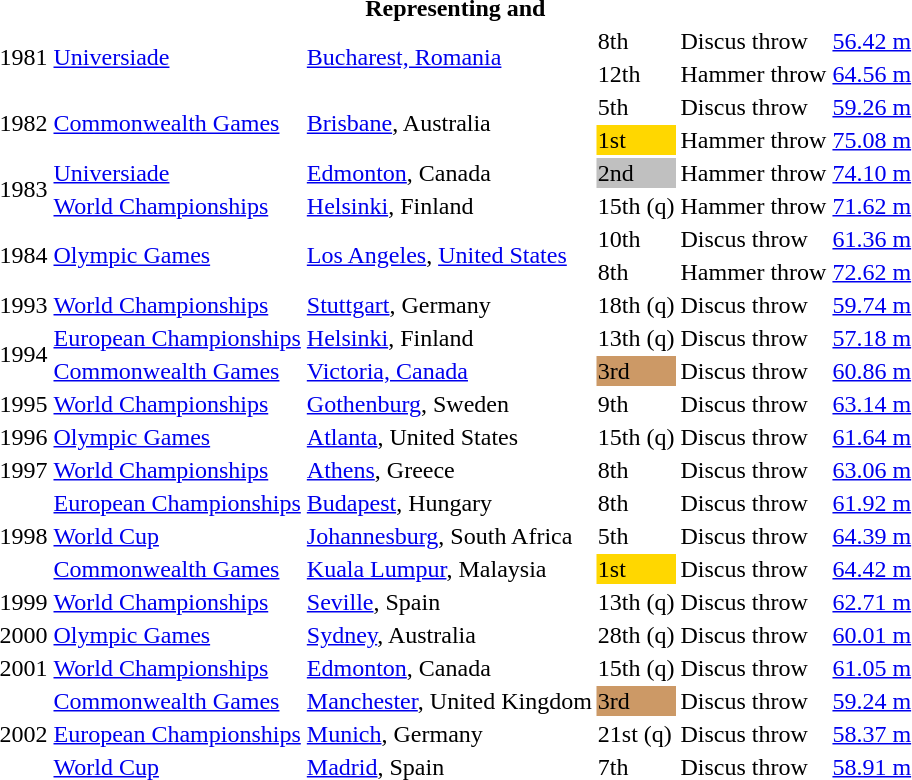<table>
<tr>
<th colspan="6">Representing  and </th>
</tr>
<tr>
<td rowspan=2>1981</td>
<td rowspan=2><a href='#'>Universiade</a></td>
<td rowspan=2><a href='#'>Bucharest, Romania</a></td>
<td>8th</td>
<td>Discus throw</td>
<td><a href='#'>56.42 m</a></td>
</tr>
<tr>
<td>12th</td>
<td>Hammer throw</td>
<td><a href='#'>64.56 m</a></td>
</tr>
<tr>
<td rowspan=2>1982</td>
<td rowspan=2><a href='#'>Commonwealth Games</a></td>
<td rowspan=2><a href='#'>Brisbane</a>, Australia</td>
<td>5th</td>
<td>Discus throw</td>
<td><a href='#'>59.26 m</a></td>
</tr>
<tr>
<td bgcolor="gold">1st</td>
<td>Hammer throw</td>
<td><a href='#'>75.08 m</a></td>
</tr>
<tr>
<td rowspan=2>1983</td>
<td><a href='#'>Universiade</a></td>
<td><a href='#'>Edmonton</a>, Canada</td>
<td bgcolor="silver">2nd</td>
<td>Hammer throw</td>
<td><a href='#'>74.10 m</a></td>
</tr>
<tr>
<td><a href='#'>World Championships</a></td>
<td><a href='#'>Helsinki</a>, Finland</td>
<td>15th (q)</td>
<td>Hammer throw</td>
<td><a href='#'>71.62 m</a></td>
</tr>
<tr>
<td rowspan=2>1984</td>
<td rowspan=2><a href='#'>Olympic Games</a></td>
<td rowspan=2><a href='#'>Los Angeles</a>, <a href='#'>United States</a></td>
<td>10th</td>
<td>Discus throw</td>
<td><a href='#'>61.36 m</a></td>
</tr>
<tr>
<td>8th</td>
<td>Hammer throw</td>
<td><a href='#'>72.62 m</a></td>
</tr>
<tr>
<td>1993</td>
<td><a href='#'>World Championships</a></td>
<td><a href='#'>Stuttgart</a>, Germany</td>
<td>18th (q)</td>
<td>Discus throw</td>
<td><a href='#'>59.74 m</a></td>
</tr>
<tr>
<td rowspan=2>1994</td>
<td><a href='#'>European Championships</a></td>
<td><a href='#'>Helsinki</a>, Finland</td>
<td>13th (q)</td>
<td>Discus throw</td>
<td><a href='#'>57.18 m</a></td>
</tr>
<tr>
<td><a href='#'>Commonwealth Games</a></td>
<td><a href='#'>Victoria, Canada</a></td>
<td bgcolor="cc9966">3rd</td>
<td>Discus throw</td>
<td><a href='#'>60.86 m</a></td>
</tr>
<tr>
<td>1995</td>
<td><a href='#'>World Championships</a></td>
<td><a href='#'>Gothenburg</a>, Sweden</td>
<td>9th</td>
<td>Discus throw</td>
<td><a href='#'>63.14 m</a></td>
</tr>
<tr>
<td>1996</td>
<td><a href='#'>Olympic Games</a></td>
<td><a href='#'>Atlanta</a>, United States</td>
<td>15th (q)</td>
<td>Discus throw</td>
<td><a href='#'>61.64 m</a></td>
</tr>
<tr>
<td>1997</td>
<td><a href='#'>World Championships</a></td>
<td><a href='#'>Athens</a>, Greece</td>
<td>8th</td>
<td>Discus throw</td>
<td><a href='#'>63.06 m</a></td>
</tr>
<tr>
<td rowspan=3>1998</td>
<td><a href='#'>European Championships</a></td>
<td><a href='#'>Budapest</a>, Hungary</td>
<td>8th</td>
<td>Discus throw</td>
<td><a href='#'>61.92 m</a></td>
</tr>
<tr>
<td><a href='#'>World Cup</a></td>
<td><a href='#'>Johannesburg</a>, South Africa</td>
<td>5th</td>
<td>Discus throw</td>
<td><a href='#'>64.39 m</a></td>
</tr>
<tr>
<td><a href='#'>Commonwealth Games</a></td>
<td><a href='#'>Kuala Lumpur</a>, Malaysia</td>
<td bgcolor="gold">1st</td>
<td>Discus throw</td>
<td><a href='#'>64.42 m</a></td>
</tr>
<tr>
<td>1999</td>
<td><a href='#'>World Championships</a></td>
<td><a href='#'>Seville</a>, Spain</td>
<td>13th (q)</td>
<td>Discus throw</td>
<td><a href='#'>62.71 m</a></td>
</tr>
<tr>
<td>2000</td>
<td><a href='#'>Olympic Games</a></td>
<td><a href='#'>Sydney</a>, Australia</td>
<td>28th (q)</td>
<td>Discus throw</td>
<td><a href='#'>60.01 m</a></td>
</tr>
<tr>
<td>2001</td>
<td><a href='#'>World Championships</a></td>
<td><a href='#'>Edmonton</a>, Canada</td>
<td>15th (q)</td>
<td>Discus throw</td>
<td><a href='#'>61.05 m</a></td>
</tr>
<tr>
<td rowspan=3>2002</td>
<td><a href='#'>Commonwealth Games</a></td>
<td><a href='#'>Manchester</a>, United Kingdom</td>
<td bgcolor="cc9966">3rd</td>
<td>Discus throw</td>
<td><a href='#'>59.24 m</a></td>
</tr>
<tr>
<td><a href='#'>European Championships</a></td>
<td><a href='#'>Munich</a>, Germany</td>
<td>21st (q)</td>
<td>Discus throw</td>
<td><a href='#'>58.37 m</a></td>
</tr>
<tr>
<td><a href='#'>World Cup</a></td>
<td><a href='#'>Madrid</a>, Spain</td>
<td>7th</td>
<td>Discus throw</td>
<td><a href='#'>58.91 m</a></td>
</tr>
</table>
